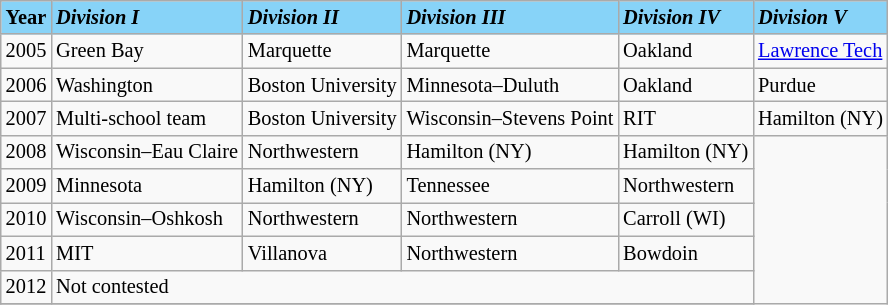<table class="wikitable" style="font-size:85%;">
<tr ! style="background-color: #87D3F8;">
<td><strong>Year</strong></td>
<td><strong> <em>Division I</em> </strong></td>
<td><strong> <em>Division II</em> </strong></td>
<td><strong> <em>Division III</em> </strong></td>
<td><strong> <em>Division IV</em> </strong></td>
<td><strong> <em>Division V</em> </strong></td>
</tr>
<tr --->
<td>2005</td>
<td>Green Bay</td>
<td>Marquette</td>
<td>Marquette</td>
<td>Oakland</td>
<td><a href='#'>Lawrence Tech</a></td>
</tr>
<tr --->
<td>2006</td>
<td>Washington</td>
<td>Boston University</td>
<td>Minnesota–Duluth</td>
<td>Oakland</td>
<td>Purdue</td>
</tr>
<tr --->
<td>2007</td>
<td>Multi-school team</td>
<td>Boston University</td>
<td>Wisconsin–Stevens Point</td>
<td>RIT</td>
<td>Hamilton (NY)</td>
</tr>
<tr --->
<td>2008</td>
<td>Wisconsin–Eau Claire</td>
<td>Northwestern</td>
<td>Hamilton (NY)</td>
<td>Hamilton (NY)</td>
<td rowspan=6></td>
</tr>
<tr --->
<td>2009</td>
<td>Minnesota</td>
<td>Hamilton (NY)</td>
<td>Tennessee</td>
<td>Northwestern</td>
</tr>
<tr --->
<td>2010</td>
<td>Wisconsin–Oshkosh</td>
<td>Northwestern</td>
<td>Northwestern</td>
<td>Carroll (WI)</td>
</tr>
<tr --->
<td>2011</td>
<td>MIT</td>
<td>Villanova</td>
<td>Northwestern</td>
<td>Bowdoin</td>
</tr>
<tr --->
<td>2012</td>
<td colspan=4>Not contested</td>
</tr>
<tr --->
</tr>
</table>
